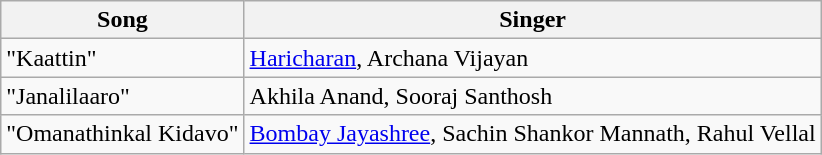<table class="wikitable sortable">
<tr>
<th>Song</th>
<th>Singer</th>
</tr>
<tr>
<td>"Kaattin"</td>
<td><a href='#'>Haricharan</a>, Archana Vijayan</td>
</tr>
<tr>
<td>"Janalilaaro"</td>
<td>Akhila Anand, Sooraj Santhosh</td>
</tr>
<tr>
<td>"Omanathinkal Kidavo"</td>
<td><a href='#'>Bombay Jayashree</a>, Sachin Shankor Mannath, Rahul Vellal</td>
</tr>
</table>
